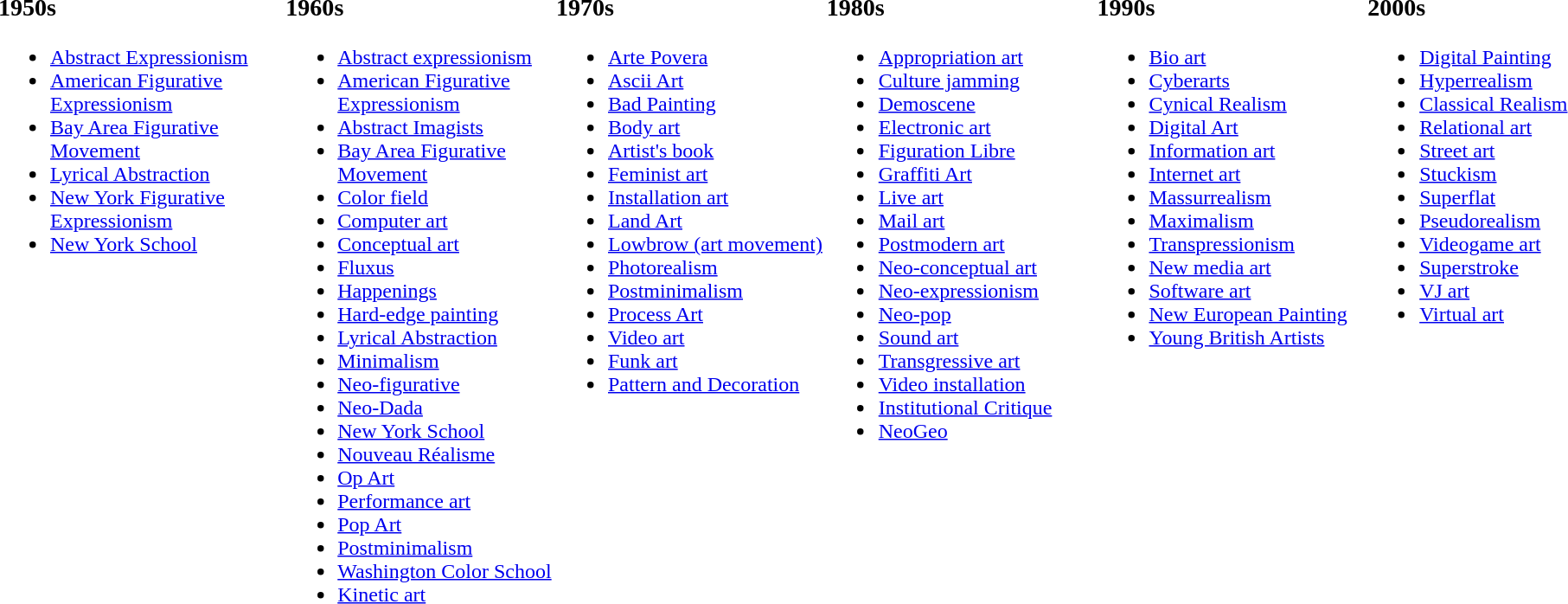<table border="0" cellpadding="0" cellspacing="0" style="margin:auto; width:100%; border:0 solid #e5ffec; background:#=#e5ffec;">
<tr>
<td style="vertical-align:top; width:17%;"><br><h3>1950s</h3><ul><li><a href='#'>Abstract Expressionism</a></li><li><a href='#'>American Figurative Expressionism</a></li><li><a href='#'>Bay Area Figurative Movement</a></li><li><a href='#'>Lyrical Abstraction</a></li><li><a href='#'>New York Figurative Expressionism</a></li><li><a href='#'>New York School</a></li></ul></td>
<td style="vertical-align:top; width:16%;"><br><h3>1960s</h3><ul><li><a href='#'>Abstract expressionism</a></li><li><a href='#'>American Figurative Expressionism</a></li><li><a href='#'>Abstract Imagists</a></li><li><a href='#'>Bay Area Figurative Movement</a></li><li><a href='#'>Color field</a></li><li><a href='#'>Computer art</a></li><li><a href='#'>Conceptual art</a></li><li><a href='#'>Fluxus</a></li><li><a href='#'>Happenings</a></li><li><a href='#'>Hard-edge painting</a></li><li><a href='#'>Lyrical Abstraction</a></li><li><a href='#'>Minimalism</a></li><li><a href='#'>Neo-figurative</a></li><li><a href='#'>Neo-Dada</a></li><li><a href='#'>New York School</a></li><li><a href='#'>Nouveau Réalisme</a></li><li><a href='#'>Op Art</a></li><li><a href='#'>Performance art</a></li><li><a href='#'>Pop Art</a></li><li><a href='#'>Postminimalism</a></li><li><a href='#'>Washington Color School</a></li><li><a href='#'>Kinetic art</a></li></ul></td>
<td style="vertical-align:top; width:16%;"><br><h3>1970s</h3><ul><li><a href='#'>Arte Povera</a></li><li><a href='#'>Ascii Art</a></li><li><a href='#'>Bad Painting</a></li><li><a href='#'>Body art</a></li><li><a href='#'>Artist's book</a></li><li><a href='#'>Feminist art</a></li><li><a href='#'>Installation art</a></li><li><a href='#'>Land Art</a></li><li><a href='#'>Lowbrow (art movement)</a></li><li><a href='#'>Photorealism</a></li><li><a href='#'>Postminimalism</a></li><li><a href='#'>Process Art</a></li><li><a href='#'>Video art</a></li><li><a href='#'>Funk art</a></li><li><a href='#'>Pattern and Decoration</a></li></ul></td>
<td style="vertical-align:top; width:16%;"><br><h3>1980s</h3><ul><li><a href='#'>Appropriation art</a></li><li><a href='#'>Culture jamming</a></li><li><a href='#'>Demoscene</a></li><li><a href='#'>Electronic art</a></li><li><a href='#'>Figuration Libre</a></li><li><a href='#'>Graffiti Art</a></li><li><a href='#'>Live art</a></li><li><a href='#'>Mail art</a></li><li><a href='#'>Postmodern art</a></li><li><a href='#'>Neo-conceptual art</a></li><li><a href='#'>Neo-expressionism</a></li><li><a href='#'>Neo-pop</a></li><li><a href='#'>Sound art</a></li><li><a href='#'>Transgressive art</a></li><li><a href='#'>Video installation</a></li><li><a href='#'>Institutional Critique</a></li><li><a href='#'>NeoGeo</a></li></ul></td>
<td style="vertical-align:top; width:16%;"><br><h3>1990s</h3><ul><li><a href='#'>Bio art</a></li><li><a href='#'>Cyberarts</a></li><li><a href='#'>Cynical Realism</a></li><li><a href='#'>Digital Art</a></li><li><a href='#'>Information art</a></li><li><a href='#'>Internet art</a></li><li><a href='#'>Massurrealism</a></li><li><a href='#'>Maximalism</a></li><li><a href='#'>Transpressionism</a></li><li><a href='#'>New media art</a></li><li><a href='#'>Software art</a></li><li><a href='#'>New European Painting</a></li><li><a href='#'>Young British Artists</a></li></ul></td>
<td style="vertical-align:top; width:16%;"><br><h3>2000s</h3><ul><li><a href='#'>Digital Painting</a></li><li><a href='#'>Hyperrealism</a></li><li><a href='#'>Classical Realism</a></li><li><a href='#'>Relational art</a></li><li><a href='#'>Street art</a></li><li><a href='#'>Stuckism</a></li><li><a href='#'>Superflat</a></li><li><a href='#'>Pseudorealism</a></li><li><a href='#'>Videogame art</a></li><li><a href='#'>Superstroke</a></li><li><a href='#'>VJ art</a></li><li><a href='#'>Virtual art</a></li></ul></td>
</tr>
</table>
